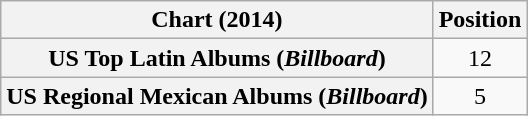<table class="wikitable sortable plainrowheaders">
<tr>
<th scope="col">Chart (2014)</th>
<th scope="col">Position</th>
</tr>
<tr>
<th scope="row">US Top Latin Albums (<em>Billboard</em>)</th>
<td style="text-align:center;">12</td>
</tr>
<tr>
<th scope="row">US Regional Mexican Albums (<em>Billboard</em>)</th>
<td style="text-align:center;">5</td>
</tr>
</table>
